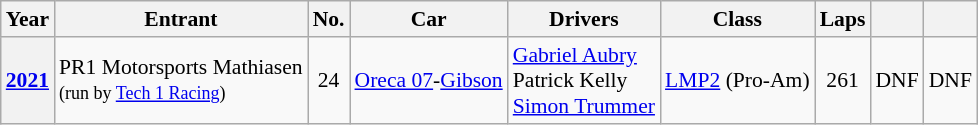<table class="wikitable" style="font-size:90%">
<tr>
<th>Year</th>
<th>Entrant</th>
<th>No.</th>
<th>Car</th>
<th>Drivers</th>
<th>Class</th>
<th>Laps</th>
<th></th>
<th></th>
</tr>
<tr align="center">
<th><a href='#'>2021</a></th>
<td align=left> PR1 Motorsports Mathiasen<br><small>(run by <a href='#'>Tech 1 Racing</a>)</small></td>
<td>24</td>
<td align=left><a href='#'>Oreca 07</a>-<a href='#'>Gibson</a></td>
<td align=left> <a href='#'>Gabriel Aubry</a><br> Patrick Kelly<br> <a href='#'>Simon Trummer</a></td>
<td><a href='#'>LMP2</a> (Pro-Am)</td>
<td>261</td>
<td>DNF</td>
<td>DNF</td>
</tr>
</table>
